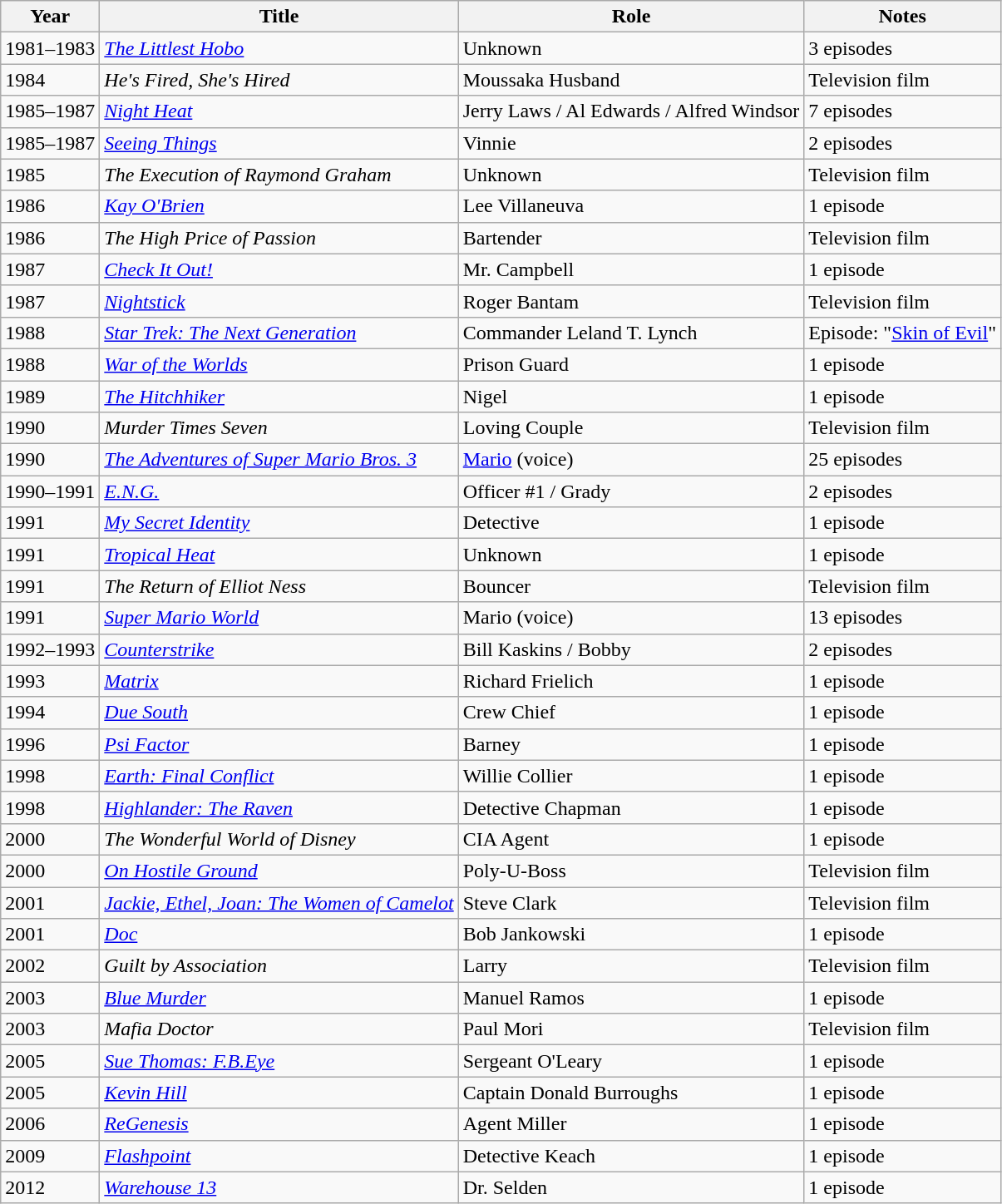<table class="wikitable">
<tr>
<th>Year</th>
<th>Title</th>
<th>Role</th>
<th>Notes</th>
</tr>
<tr>
<td>1981–1983</td>
<td><em><a href='#'>The Littlest Hobo</a></em></td>
<td>Unknown</td>
<td>3 episodes</td>
</tr>
<tr>
<td>1984</td>
<td><em>He's Fired, She's Hired</em></td>
<td>Moussaka Husband</td>
<td>Television film</td>
</tr>
<tr>
<td>1985–1987</td>
<td><em><a href='#'>Night Heat</a></em></td>
<td>Jerry Laws / Al Edwards / Alfred Windsor</td>
<td>7 episodes</td>
</tr>
<tr>
<td>1985–1987</td>
<td><em><a href='#'>Seeing Things</a></em></td>
<td>Vinnie</td>
<td>2 episodes</td>
</tr>
<tr>
<td>1985</td>
<td><em>The Execution of Raymond Graham</em></td>
<td>Unknown</td>
<td>Television film</td>
</tr>
<tr>
<td>1986</td>
<td><em><a href='#'>Kay O'Brien</a></em></td>
<td>Lee Villaneuva</td>
<td>1 episode</td>
</tr>
<tr>
<td>1986</td>
<td><em>The High Price of Passion</em></td>
<td>Bartender</td>
<td>Television film</td>
</tr>
<tr>
<td>1987</td>
<td><em><a href='#'>Check It Out!</a></em></td>
<td>Mr. Campbell</td>
<td>1 episode</td>
</tr>
<tr>
<td>1987</td>
<td><em><a href='#'>Nightstick</a></em></td>
<td>Roger Bantam</td>
<td>Television film</td>
</tr>
<tr>
<td>1988</td>
<td><em><a href='#'>Star Trek: The Next Generation</a></em></td>
<td>Commander Leland T. Lynch</td>
<td>Episode: "<a href='#'>Skin of Evil</a>"</td>
</tr>
<tr>
<td>1988</td>
<td><em><a href='#'>War of the Worlds</a></em></td>
<td>Prison Guard</td>
<td>1 episode</td>
</tr>
<tr>
<td>1989</td>
<td><em><a href='#'>The Hitchhiker</a></em></td>
<td>Nigel</td>
<td>1 episode</td>
</tr>
<tr>
<td>1990</td>
<td><em>Murder Times Seven</em></td>
<td>Loving Couple</td>
<td>Television film</td>
</tr>
<tr>
<td>1990</td>
<td><em><a href='#'>The Adventures of Super Mario Bros. 3</a></em></td>
<td><a href='#'>Mario</a> (voice)</td>
<td>25 episodes</td>
</tr>
<tr>
<td>1990–1991</td>
<td><em><a href='#'>E.N.G.</a></em></td>
<td>Officer #1 / Grady</td>
<td>2 episodes</td>
</tr>
<tr>
<td>1991</td>
<td><em><a href='#'>My Secret Identity</a></em></td>
<td>Detective</td>
<td>1 episode</td>
</tr>
<tr>
<td>1991</td>
<td><em><a href='#'>Tropical Heat</a></em></td>
<td>Unknown</td>
<td>1 episode</td>
</tr>
<tr>
<td>1991</td>
<td><em>The Return of Elliot Ness</em></td>
<td>Bouncer</td>
<td>Television film</td>
</tr>
<tr>
<td>1991</td>
<td><em><a href='#'>Super Mario World</a></em></td>
<td>Mario (voice)</td>
<td>13 episodes</td>
</tr>
<tr>
<td>1992–1993</td>
<td><em><a href='#'>Counterstrike</a></em></td>
<td>Bill Kaskins / Bobby</td>
<td>2 episodes</td>
</tr>
<tr>
<td>1993</td>
<td><em><a href='#'>Matrix</a></em></td>
<td>Richard Frielich</td>
<td>1 episode</td>
</tr>
<tr>
<td>1994</td>
<td><em><a href='#'>Due South</a></em></td>
<td>Crew Chief</td>
<td>1 episode</td>
</tr>
<tr>
<td>1996</td>
<td><em><a href='#'>Psi Factor</a></em></td>
<td>Barney</td>
<td>1 episode</td>
</tr>
<tr>
<td>1998</td>
<td><em><a href='#'>Earth: Final Conflict</a></em></td>
<td>Willie Collier</td>
<td>1 episode</td>
</tr>
<tr>
<td>1998</td>
<td><em><a href='#'>Highlander: The Raven</a></em></td>
<td>Detective Chapman</td>
<td>1 episode</td>
</tr>
<tr>
<td>2000</td>
<td><em>The Wonderful World of Disney</em></td>
<td>CIA Agent</td>
<td>1 episode</td>
</tr>
<tr>
<td>2000</td>
<td><em><a href='#'>On Hostile Ground</a></em></td>
<td>Poly-U-Boss</td>
<td>Television film</td>
</tr>
<tr>
<td>2001</td>
<td><em><a href='#'>Jackie, Ethel, Joan: The Women of Camelot</a></em></td>
<td>Steve Clark</td>
<td>Television film</td>
</tr>
<tr>
<td>2001</td>
<td><em><a href='#'>Doc</a></em></td>
<td>Bob Jankowski</td>
<td>1 episode</td>
</tr>
<tr>
<td>2002</td>
<td><em>Guilt by Association</em></td>
<td>Larry</td>
<td>Television film</td>
</tr>
<tr>
<td>2003</td>
<td><em><a href='#'>Blue Murder</a></em></td>
<td>Manuel Ramos</td>
<td>1 episode</td>
</tr>
<tr>
<td>2003</td>
<td><em>Mafia Doctor</em></td>
<td>Paul Mori</td>
<td>Television film</td>
</tr>
<tr>
<td>2005</td>
<td><em><a href='#'>Sue Thomas: F.B.Eye</a></em></td>
<td>Sergeant O'Leary</td>
<td>1 episode</td>
</tr>
<tr>
<td>2005</td>
<td><em><a href='#'>Kevin Hill</a></em></td>
<td>Captain Donald Burroughs</td>
<td>1 episode</td>
</tr>
<tr>
<td>2006</td>
<td><em><a href='#'>ReGenesis</a></em></td>
<td>Agent Miller</td>
<td>1 episode</td>
</tr>
<tr>
<td>2009</td>
<td><em><a href='#'>Flashpoint</a></em></td>
<td>Detective Keach</td>
<td>1 episode</td>
</tr>
<tr>
<td>2012</td>
<td><em><a href='#'>Warehouse 13</a></em></td>
<td>Dr. Selden</td>
<td>1 episode</td>
</tr>
</table>
